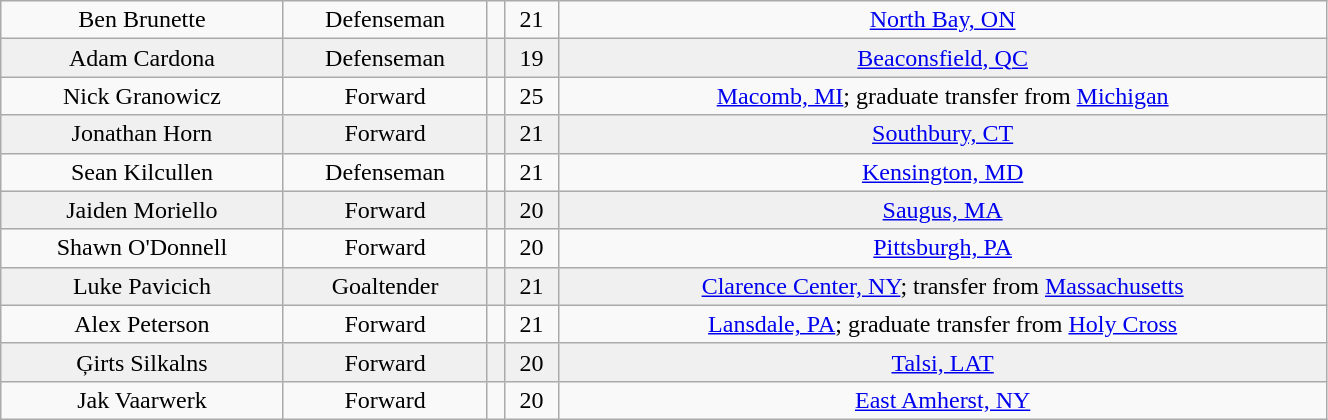<table class="wikitable" width="70%">
<tr align="center" bgcolor="">
<td>Ben Brunette</td>
<td>Defenseman</td>
<td></td>
<td>21</td>
<td><a href='#'>North Bay, ON</a></td>
</tr>
<tr align="center" bgcolor="f0f0f0">
<td>Adam Cardona</td>
<td>Defenseman</td>
<td></td>
<td>19</td>
<td><a href='#'>Beaconsfield, QC</a></td>
</tr>
<tr align="center" bgcolor="">
<td>Nick Granowicz</td>
<td>Forward</td>
<td></td>
<td>25</td>
<td><a href='#'>Macomb, MI</a>; graduate transfer from <a href='#'>Michigan</a></td>
</tr>
<tr align="center" bgcolor="f0f0f0">
<td>Jonathan Horn</td>
<td>Forward</td>
<td></td>
<td>21</td>
<td><a href='#'>Southbury, CT</a></td>
</tr>
<tr align="center" bgcolor="">
<td>Sean Kilcullen</td>
<td>Defenseman</td>
<td></td>
<td>21</td>
<td><a href='#'>Kensington, MD</a></td>
</tr>
<tr align="center" bgcolor="f0f0f0">
<td>Jaiden Moriello</td>
<td>Forward</td>
<td></td>
<td>20</td>
<td><a href='#'>Saugus, MA</a></td>
</tr>
<tr align="center" bgcolor="">
<td>Shawn O'Donnell</td>
<td>Forward</td>
<td></td>
<td>20</td>
<td><a href='#'>Pittsburgh, PA</a></td>
</tr>
<tr align="center" bgcolor="f0f0f0">
<td>Luke Pavicich</td>
<td>Goaltender</td>
<td></td>
<td>21</td>
<td><a href='#'>Clarence Center, NY</a>; transfer from <a href='#'>Massachusetts</a></td>
</tr>
<tr align="center" bgcolor="">
<td>Alex Peterson</td>
<td>Forward</td>
<td></td>
<td>21</td>
<td><a href='#'>Lansdale, PA</a>; graduate transfer from <a href='#'>Holy Cross</a></td>
</tr>
<tr align="center" bgcolor="f0f0f0">
<td>Ģirts Silkalns</td>
<td>Forward</td>
<td></td>
<td>20</td>
<td><a href='#'>Talsi, LAT</a></td>
</tr>
<tr align="center" bgcolor="">
<td>Jak Vaarwerk</td>
<td>Forward</td>
<td></td>
<td>20</td>
<td><a href='#'>East Amherst, NY</a></td>
</tr>
</table>
